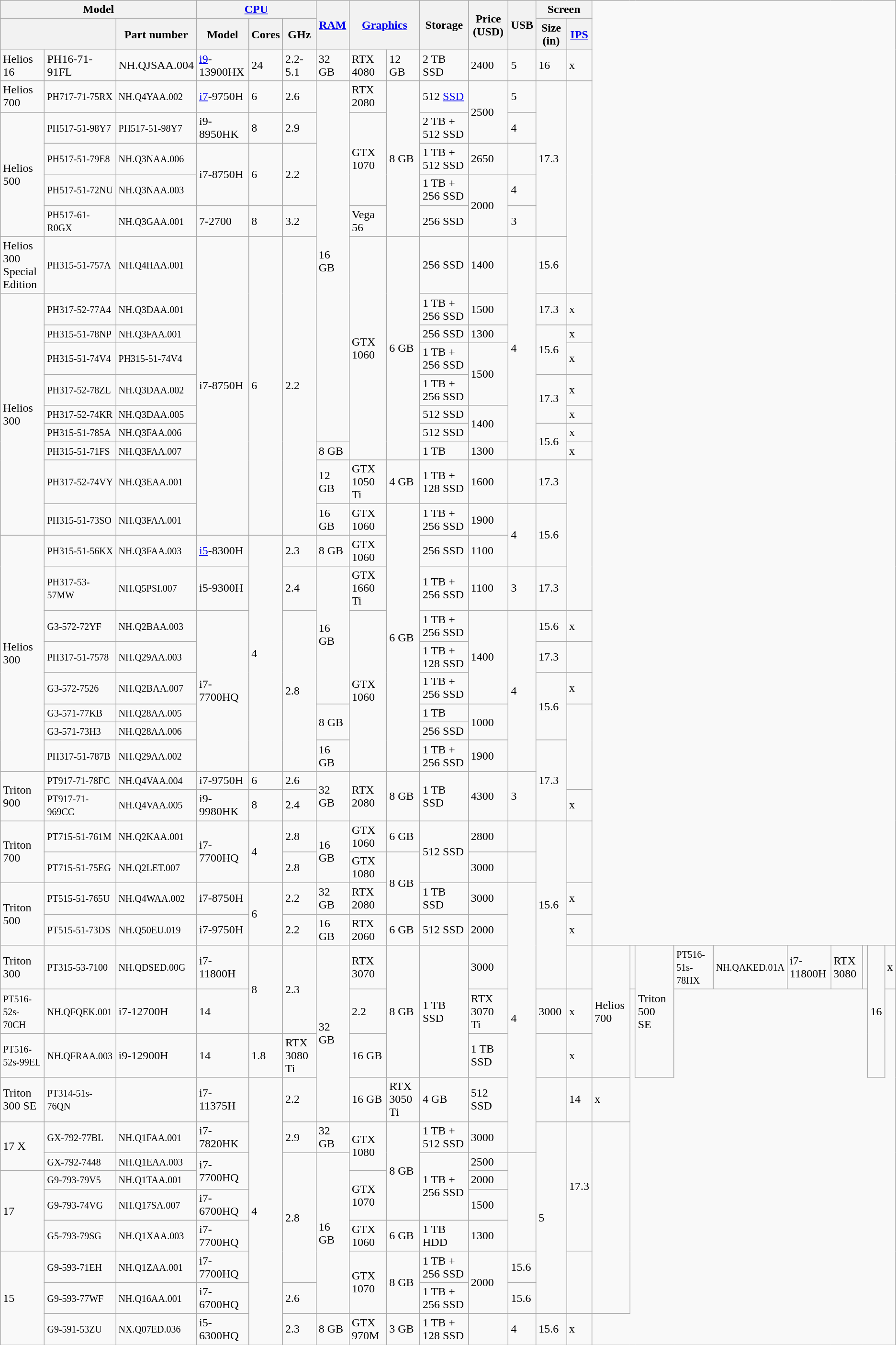<table class="wikitable">
<tr>
<th colspan="3">Model</th>
<th colspan="3"><a href='#'>CPU</a></th>
<th rowspan="2"><a href='#'>RAM</a></th>
<th colspan="2" rowspan="2"><a href='#'>Graphics</a></th>
<th rowspan="2">Storage</th>
<th rowspan="2">Price (USD)</th>
<th rowspan="2">USB</th>
<th colspan="2">Screen</th>
</tr>
<tr>
<th colspan="2"></th>
<th>Part number</th>
<th>Model</th>
<th>Cores</th>
<th>GHz</th>
<th>Size (in)</th>
<th><a href='#'>IPS</a></th>
</tr>
<tr>
<td>Helios 16</td>
<td>PH16-71-91FL</td>
<td>NH.QJSAA.004</td>
<td><a href='#'>i9</a>-13900HX</td>
<td>24</td>
<td>2.2-5.1</td>
<td>32 GB</td>
<td>RTX 4080</td>
<td>12 GB</td>
<td>2 TB SSD</td>
<td>2400</td>
<td>5</td>
<td>16</td>
<td>x</td>
</tr>
<tr>
<td>Helios 700</td>
<td><small>PH717-71-75RX</small></td>
<td><small>NH.Q4YAA.002</small></td>
<td><a href='#'>i7</a>-9750H</td>
<td>6</td>
<td>2.6</td>
<td rowspan="12">16 GB</td>
<td>RTX 2080</td>
<td rowspan="5">8 GB</td>
<td>512 <a href='#'>SSD</a></td>
<td rowspan="2">2500</td>
<td>5</td>
<td rowspan="5">17.3</td>
<td rowspan="6"></td>
</tr>
<tr>
<td rowspan="4">Helios 500</td>
<td><small>PH517-51-98Y7</small></td>
<td><small>PH517-51-98Y7</small></td>
<td>i9-8950HK</td>
<td>8</td>
<td>2.9</td>
<td rowspan="3">GTX 1070</td>
<td>2 TB + 512 SSD</td>
<td>4</td>
</tr>
<tr>
<td><small>PH517-51-79E8</small></td>
<td><small>NH.Q3NAA.006</small></td>
<td rowspan="2">i7-8750H</td>
<td rowspan="2">6</td>
<td rowspan="2">2.2</td>
<td>1 TB + 512 SSD</td>
<td>2650</td>
<td></td>
</tr>
<tr>
<td><small>PH517-51-72NU</small></td>
<td><small>NH.Q3NAA.003</small></td>
<td>1 TB + 256 SSD</td>
<td rowspan="2">2000</td>
<td>4</td>
</tr>
<tr>
<td><small>PH517-61-R0GX</small></td>
<td><small>NH.Q3GAA.001</small></td>
<td>7-2700</td>
<td>8</td>
<td>3.2</td>
<td>Vega 56</td>
<td>256 SSD</td>
<td>3</td>
</tr>
<tr>
<td>Helios 300<br>Special Edition</td>
<td><small>PH315-51-757A</small></td>
<td><small>NH.Q4HAA.001</small></td>
<td rowspan="10">i7-8750H</td>
<td rowspan="10">6</td>
<td rowspan="10">2.2</td>
<td rowspan="8">GTX 1060</td>
<td rowspan="8">6 GB</td>
<td>256 SSD</td>
<td>1400</td>
<td rowspan="8">4</td>
<td>15.6</td>
</tr>
<tr>
<td rowspan="9">Helios 300</td>
<td><small>PH317-52-77A4</small></td>
<td><small>NH.Q3DAA.001</small></td>
<td>1 TB + 256 SSD</td>
<td>1500</td>
<td>17.3</td>
<td>x</td>
</tr>
<tr>
<td><small>PH315-51-78NP</small></td>
<td><small>NH.Q3FAA.001</small></td>
<td>256 SSD</td>
<td>1300</td>
<td rowspan="2">15.6</td>
<td>x</td>
</tr>
<tr>
<td><small>PH315-51-74V4</small></td>
<td><small>PH315-51-74V4</small></td>
<td>1 TB + 256 SSD</td>
<td rowspan="2">1500</td>
<td>x</td>
</tr>
<tr>
<td><small>PH317-52-78ZL</small></td>
<td><small>NH.Q3DAA.002</small></td>
<td>1 TB + 256 SSD</td>
<td rowspan="2">17.3</td>
<td>x</td>
</tr>
<tr>
<td><small>PH317-52-74KR</small></td>
<td><small>NH.Q3DAA.005</small></td>
<td>512 SSD</td>
<td rowspan="2">1400</td>
<td>x</td>
</tr>
<tr>
<td><small>PH315-51-785A</small></td>
<td><small>NH.Q3FAA.006</small></td>
<td>512 SSD</td>
<td rowspan="2">15.6</td>
<td>x</td>
</tr>
<tr>
<td><small>PH315-51-71FS</small></td>
<td><small>NH.Q3FAA.007</small></td>
<td>8 GB</td>
<td>1 TB</td>
<td>1300</td>
<td>x</td>
</tr>
<tr>
<td><small>PH317-52-74VY</small></td>
<td><small>NH.Q3EAA.001</small></td>
<td>12 GB</td>
<td>GTX 1050 Ti</td>
<td>4 GB</td>
<td>1 TB  + 128 SSD</td>
<td>1600</td>
<td></td>
<td>17.3</td>
<td rowspan="4"></td>
</tr>
<tr>
<td><small>PH315-51-73SO</small></td>
<td><small>NH.Q3FAA.001</small></td>
<td>16 GB</td>
<td>GTX 1060</td>
<td rowspan="9">6 GB</td>
<td>1 TB + 256 SSD</td>
<td>1900</td>
<td rowspan="2">4</td>
<td rowspan="2">15.6</td>
</tr>
<tr>
<td rowspan="8">Helios 300</td>
<td><small>PH315-51-56KX</small></td>
<td><small>NH.Q3FAA.003</small></td>
<td><a href='#'>i5</a>-8300H</td>
<td rowspan="8">4</td>
<td>2.3</td>
<td>8 GB</td>
<td>GTX 1060</td>
<td>256 SSD</td>
<td>1100</td>
</tr>
<tr>
<td><small>PH317-53-57MW</small></td>
<td><small>NH.Q5PSI.007</small></td>
<td>i5-9300H</td>
<td>2.4</td>
<td rowspan="4">16 GB</td>
<td>GTX 1660 Ti</td>
<td>1 TB + 256 SSD</td>
<td>1100</td>
<td>3</td>
<td>17.3</td>
</tr>
<tr>
<td><small>G3-572-72YF</small></td>
<td><small>NH.Q2BAA.003</small></td>
<td rowspan="6">i7-7700HQ</td>
<td rowspan="6">2.8</td>
<td rowspan="6">GTX 1060</td>
<td>1 TB + 256 SSD</td>
<td rowspan="3">1400</td>
<td rowspan="6">4</td>
<td>15.6</td>
<td>x</td>
</tr>
<tr>
<td><small>PH317-51-7578</small></td>
<td><small>NH.Q29AA.003</small></td>
<td>1 TB + 128 SSD</td>
<td>17.3</td>
<td></td>
</tr>
<tr>
<td><small>G3-572-7526</small></td>
<td><small>NH.Q2BAA.007</small></td>
<td>1 TB + 256 SSD</td>
<td rowspan="3">15.6</td>
<td>x</td>
</tr>
<tr>
<td><small>G3-571-77KB</small></td>
<td><small>NH.Q28AA.005</small></td>
<td rowspan="2">8 GB</td>
<td>1 TB</td>
<td rowspan="2">1000</td>
<td rowspan="4"></td>
</tr>
<tr>
<td><small>G3-571-73H3</small></td>
<td><small>NH.Q28AA.006</small></td>
<td>256 SSD</td>
</tr>
<tr>
<td><small>PH317-51-787B</small></td>
<td><small>NH.Q29AA.002</small></td>
<td>16 GB</td>
<td>1 TB + 256 SSD</td>
<td>1900</td>
<td rowspan="3">17.3</td>
</tr>
<tr>
<td rowspan="2">Triton 900</td>
<td><small>PT917-71-78FC</small></td>
<td><small>NH.Q4VAA.004</small></td>
<td>i7-9750H</td>
<td>6</td>
<td>2.6</td>
<td rowspan="2">32 GB</td>
<td rowspan="2">RTX 2080</td>
<td rowspan="2">8 GB</td>
<td rowspan="2">1 TB SSD</td>
<td rowspan="2">4300</td>
<td rowspan="2">3</td>
</tr>
<tr>
<td><small>PT917-71-969CC</small></td>
<td><small>NH.Q4VAA.005</small></td>
<td>i9-9980HK</td>
<td>8</td>
<td>2.4</td>
<td>x</td>
</tr>
<tr>
<td rowspan="2">Triton 700</td>
<td><small>PT715-51-761M</small></td>
<td><small>NH.Q2KAA.001</small></td>
<td rowspan="2">i7-7700HQ</td>
<td rowspan="2">4</td>
<td>2.8</td>
<td rowspan="2">16 GB</td>
<td>GTX 1060</td>
<td>6 GB</td>
<td rowspan="2">512 SSD</td>
<td>2800</td>
<td></td>
<td rowspan="5">15.6</td>
<td rowspan="2"></td>
</tr>
<tr>
<td><small>PT715-51-75EG</small></td>
<td><small>NH.Q2LET.007</small></td>
<td>2.8</td>
<td>GTX 1080</td>
<td rowspan="2">8 GB</td>
<td>3000</td>
<td></td>
</tr>
<tr>
<td rowspan="2">Triton 500</td>
<td><small>PT515-51-765U</small></td>
<td><small>NH.Q4WAA.002</small></td>
<td>i7-8750H</td>
<td rowspan="2">6</td>
<td>2.2</td>
<td>32 GB</td>
<td>RTX 2080</td>
<td>1 TB SSD</td>
<td>3000</td>
<td rowspan="7">4</td>
<td>x</td>
</tr>
<tr>
<td><small>PT515-51-73DS</small></td>
<td><small>NH.Q50EU.019</small></td>
<td>i7-9750H</td>
<td>2.2</td>
<td>16 GB</td>
<td>RTX 2060</td>
<td>6 GB</td>
<td>512 SSD</td>
<td>2000</td>
<td>x</td>
</tr>
<tr>
<td>Triton 300</td>
<td><small>PT315-53-7100</small></td>
<td><small>NH.QDSED.00G</small></td>
<td>i7-11800H</td>
<td rowspan="2">8</td>
<td rowspan="2">2.3</td>
<td rowspan="4">32 GB</td>
<td>RTX 3070</td>
<td rowspan="3">8 GB</td>
<td rowspan="3">1 TB SSD</td>
<td>3000</td>
<td></td>
<td rowspan="3">Helios 700</td>
<td></td>
<td rowspan="3">Triton 500 SE</td>
<td><small>PT516-51s-78HX</small></td>
<td><small>NH.QAKED.01A</small></td>
<td>i7-11800H</td>
<td>RTX 3080</td>
<td></td>
<td rowspan="3">16</td>
<td>x</td>
</tr>
<tr>
<td><small>PT516-52s-70CH</small></td>
<td><small>NH.QFQEK.001</small></td>
<td>i7-12700H</td>
<td>14</td>
<td>2.2</td>
<td>RTX 3070 Ti</td>
<td>3000</td>
<td>x</td>
</tr>
<tr>
<td><small>PT516-52s-99EL</small></td>
<td><small>NH.QFRAA.003</small></td>
<td>i9-12900H</td>
<td>14</td>
<td>1.8</td>
<td>RTX 3080 Ti</td>
<td>16 GB</td>
<td>1 TB SSD</td>
<td></td>
<td>x</td>
</tr>
<tr>
<td>Triton 300 SE</td>
<td><small>PT314-51s-76QN</small></td>
<td><small></small></td>
<td>i7-11375H</td>
<td rowspan="9">4</td>
<td>2.2</td>
<td>16 GB</td>
<td>RTX 3050 Ti</td>
<td>4 GB</td>
<td>512 SSD</td>
<td></td>
<td>14</td>
<td>x</td>
</tr>
<tr>
<td rowspan="2">17 X</td>
<td><small>GX-792-77BL</small></td>
<td><small>NH.Q1FAA.001</small></td>
<td>i7-7820HK</td>
<td>2.9</td>
<td>32 GB</td>
<td rowspan="2">GTX 1080</td>
<td rowspan="4">8 GB</td>
<td>1 TB + 512 SSD</td>
<td>3000</td>
<td rowspan="7">5</td>
<td rowspan="5">17.3</td>
<td rowspan="7"></td>
</tr>
<tr>
<td><small>GX-792-7448</small></td>
<td><small>NH.Q1EAA.003</small></td>
<td rowspan="2">i7-7700HQ</td>
<td rowspan="5">2.8</td>
<td rowspan="6">16 GB</td>
<td rowspan="3">1 TB + 256 SSD</td>
<td>2500</td>
</tr>
<tr>
<td rowspan="3">17</td>
<td><small>G9-793-79V5</small></td>
<td><small>NH.Q1TAA.001</small></td>
<td rowspan="2">GTX 1070</td>
<td>2000</td>
</tr>
<tr>
<td><small>G9-793-74VG</small></td>
<td><small>NH.Q17SA.007</small></td>
<td>i7-6700HQ</td>
<td>1500</td>
</tr>
<tr>
<td><small>G5-793-79SG</small></td>
<td><small>NH.Q1XAA.003</small></td>
<td>i7-7700HQ</td>
<td>GTX 1060</td>
<td>6 GB</td>
<td>1 TB HDD</td>
<td>1300</td>
</tr>
<tr>
<td rowspan="3">15</td>
<td><small>G9-593-71EH</small></td>
<td><small>NH.Q1ZAA.001</small></td>
<td>i7-7700HQ</td>
<td rowspan="2">GTX 1070</td>
<td rowspan="2">8 GB</td>
<td>1 TB + 256 SSD</td>
<td rowspan="2">2000</td>
<td>15.6</td>
</tr>
<tr>
<td><small>G9-593-77WF</small></td>
<td><small>NH.Q16AA.001</small></td>
<td>i7-6700HQ</td>
<td>2.6</td>
<td>1 TB + 256 SSD</td>
<td>15.6</td>
</tr>
<tr>
<td><small>G9-591-53ZU</small></td>
<td><small>NX.Q07ED.036</small></td>
<td>i5-6300HQ</td>
<td>2.3</td>
<td>8 GB</td>
<td>GTX 970M</td>
<td>3 GB</td>
<td>1 TB + 128 SSD</td>
<td></td>
<td>4</td>
<td>15.6</td>
<td>x</td>
</tr>
</table>
